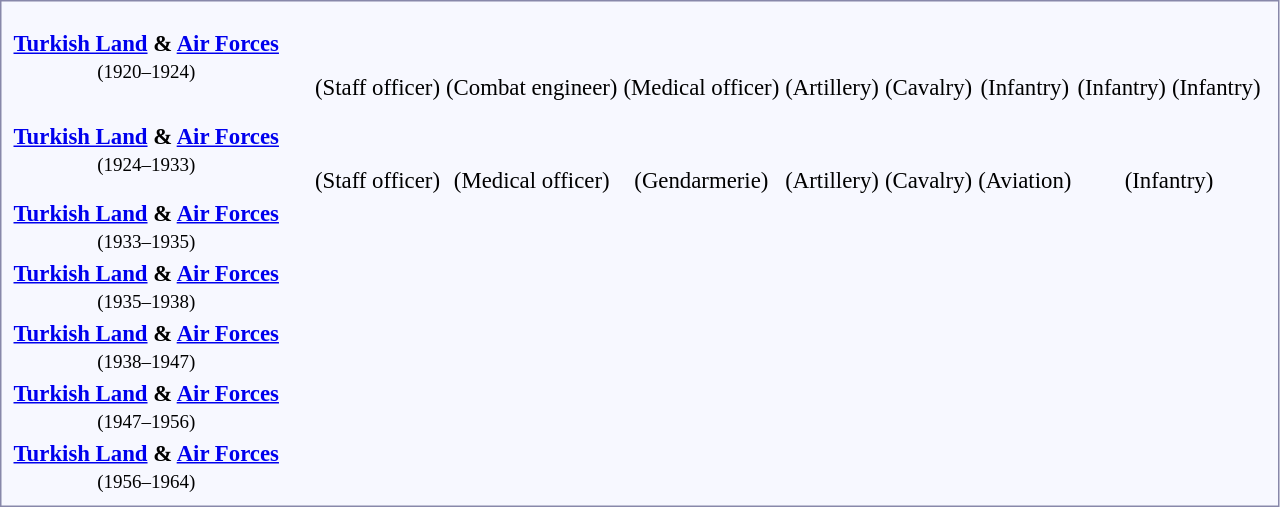<table style="border:1px solid #8888aa; background-color:#f7f8ff; padding:5px; font-size:95%; margin: 0px 12px 12px 0px; text-align:center;">
<tr style="text-align:center;">
<td rowspan=2><strong> <a href='#'>Turkish Land</a> & <a href='#'>Air Forces</a></strong><br><small>(1920–1924)</small></td>
<td colspan=2></td>
<td colspan=4></td>
<td colspan=2></td>
<td colspan=2></td>
<td colspan=2></td>
<td colspan=2></td>
<td colspan=2></td>
<td colspan=2></td>
<td colspan=2></td>
<td colspan=2></td>
<td colspan=1></td>
<td colspan=1></td>
<td colspan=13 rowspan=2></td>
</tr>
<tr style="text-align:center;">
<td colspan=2><br></td>
<td colspan=4><br></td>
<td colspan=2><br></td>
<td colspan=2><br></td>
<td colspan=2><br><br>(Staff officer)</td>
<td colspan=2><br><br>(Combat engineer)</td>
<td colspan=2><br><br>(Medical officer)</td>
<td colspan=2><br><br>(Artillery)</td>
<td colspan=2><br><br>(Cavalry)</td>
<td colspan=2><br><br>(Infantry)</td>
<td colspan=1><br><br>(Infantry)</td>
<td colspan=1><br><br>(Infantry)</td>
</tr>
<tr style="text-align:center;">
<td rowspan=2><strong> <a href='#'>Turkish Land</a> & <a href='#'>Air Forces</a></strong><br><small>(1924–1933)</small></td>
<td colspan=2></td>
<td colspan=4></td>
<td colspan=2></td>
<td colspan=2></td>
<td colspan=2></td>
<td colspan=2></td>
<td colspan=2></td>
<td colspan=2></td>
<td colspan=2></td>
<td colspan=2></td>
<td colspan=2></td>
<td colspan=12 rowspan=2></td>
</tr>
<tr style="text-align:center;">
<td colspan=2><br></td>
<td colspan=4><br></td>
<td colspan=2><br></td>
<td colspan=2><br></td>
<td colspan=2><br><br>(Staff officer)</td>
<td colspan=2><br><br>(Medical officer)</td>
<td colspan=2><br><br>(Gendarmerie)</td>
<td colspan=2><br><br>(Artillery)</td>
<td colspan=2><br><br>(Cavalry)</td>
<td colspan=2><br><br>(Aviation)</td>
<td colspan=2><br><br>(Infantry)</td>
</tr>
<tr style="text-align:center;">
<td rowspan=2><strong> <a href='#'>Turkish Land</a> & <a href='#'>Air Forces</a></strong><br><small>(1933–1935)</small></td>
<td colspan=2></td>
<td colspan=4></td>
<td colspan=2></td>
<td colspan=2></td>
<td colspan=2></td>
<td colspan=2></td>
<td colspan=2></td>
<td colspan=2></td>
<td colspan=2></td>
<td colspan=2></td>
<td colspan=2></td>
<td colspan=12 rowspan=2></td>
</tr>
<tr style="text-align:center;">
<td colspan=2></td>
<td colspan=4></td>
<td colspan=2></td>
<td colspan=2></td>
<td colspan=2></td>
<td colspan=2></td>
<td colspan=2></td>
<td colspan=2></td>
<td colspan=2></td>
<td colspan=2></td>
<td colspan=2></td>
</tr>
<tr style="text-align:center;">
<td rowspan=2><strong> <a href='#'>Turkish Land</a> & <a href='#'>Air Forces</a></strong><br><small>(1935–1938)</small></td>
<td colspan=2></td>
<td colspan=2></td>
<td colspan=2></td>
<td colspan=2></td>
<td colspan=2></td>
<td colspan=2></td>
<td colspan=2></td>
<td colspan=2></td>
<td colspan=2></td>
<td colspan=2></td>
<td colspan=2></td>
<td colspan=2></td>
<td colspan=12 rowspan=2></td>
</tr>
<tr style="text-align:center;">
<td colspan=2></td>
<td colspan=2></td>
<td colspan=2></td>
<td colspan=2></td>
<td colspan=2></td>
<td colspan=2></td>
<td colspan=2></td>
<td colspan=2></td>
<td colspan=2></td>
<td colspan=2></td>
<td colspan=2></td>
<td colspan=2></td>
</tr>
<tr style="text-align:center;">
<td rowspan=2><strong> <a href='#'>Turkish Land</a> & <a href='#'>Air Forces</a></strong><br><small>(1938–1947)</small></td>
<td colspan=2></td>
<td colspan=2></td>
<td colspan=2></td>
<td colspan=2></td>
<td colspan=2></td>
<td colspan=2></td>
<td colspan=2></td>
<td colspan=2></td>
<td colspan=2></td>
<td colspan=2></td>
<td colspan=2></td>
<td colspan=2></td>
<td colspan=12 rowspan=2></td>
</tr>
<tr style="text-align:center;">
<td colspan=2></td>
<td colspan=2></td>
<td colspan=2></td>
<td colspan=2></td>
<td colspan=2></td>
<td colspan=2></td>
<td colspan=2></td>
<td colspan=2></td>
<td colspan=2></td>
<td colspan=2></td>
<td colspan=2></td>
<td colspan=2></td>
</tr>
<tr style="text-align:center;">
<td rowspan=2><strong> <a href='#'>Turkish Land</a> & <a href='#'>Air Forces</a></strong><br><small>(1947–1956)</small></td>
<td colspan=2></td>
<td colspan=2></td>
<td colspan=2></td>
<td colspan=2></td>
<td colspan=2></td>
<td colspan=2></td>
<td colspan=2></td>
<td colspan=2></td>
<td colspan=2></td>
<td colspan=2></td>
<td colspan=2></td>
<td colspan=2></td>
<td colspan=12 rowspan=2></td>
</tr>
<tr style="text-align:center;">
<td colspan=2></td>
<td colspan=2></td>
<td colspan=2></td>
<td colspan=2></td>
<td colspan=2></td>
<td colspan=2></td>
<td colspan=2></td>
<td colspan=2></td>
<td colspan=2></td>
<td colspan=2></td>
<td colspan=2></td>
<td colspan=2></td>
</tr>
<tr style="text-align:center;">
<td rowspan=2><strong> <a href='#'>Turkish Land</a> & <a href='#'>Air Forces</a></strong><br><small>(1956–1964)</small></td>
<td colspan=2></td>
<td colspan=2></td>
<td colspan=2></td>
<td colspan=2></td>
<td colspan=2></td>
<td colspan=2></td>
<td colspan=2></td>
<td colspan=2></td>
<td colspan=2></td>
<td colspan=2></td>
<td colspan=2></td>
<td colspan=2></td>
<td colspan=12 rowspan=2></td>
</tr>
<tr style="text-align:center;">
<td colspan=2></td>
<td colspan=2></td>
<td colspan=2></td>
<td colspan=2></td>
<td colspan=2></td>
<td colspan=2></td>
<td colspan=2></td>
<td colspan=2></td>
<td colspan=2></td>
<td colspan=2></td>
<td colspan=2></td>
<td colspan=2></td>
</tr>
</table>
